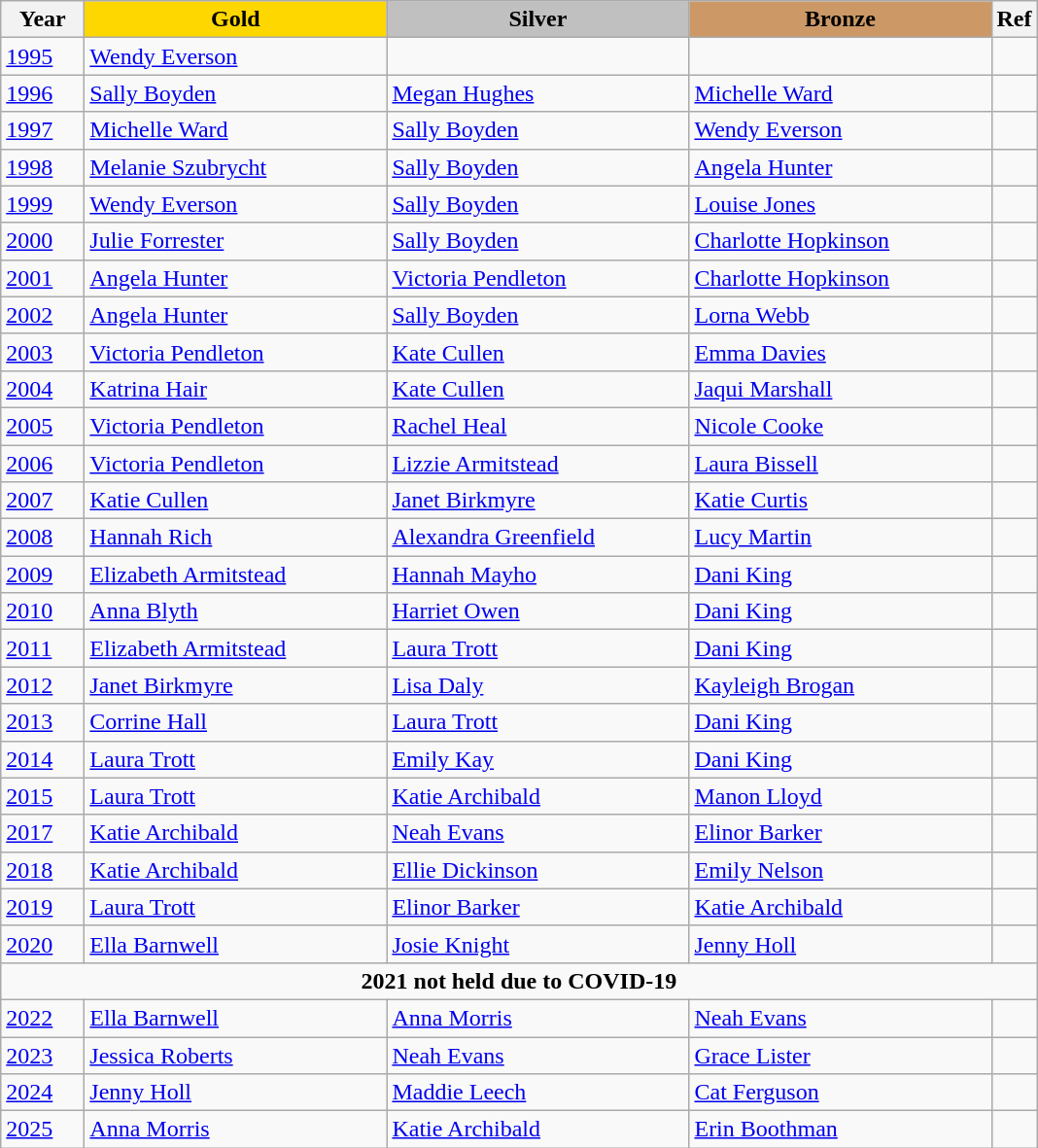<table class="wikitable" style="font-size: 100%">
<tr>
<th width=50>Year</th>
<th width=200 style="background-color: gold;">Gold</th>
<th width=200 style="background-color: silver;">Silver</th>
<th width=200 style="background-color: #cc9966;">Bronze</th>
<th width=20>Ref</th>
</tr>
<tr>
<td><a href='#'>1995</a></td>
<td><a href='#'>Wendy Everson</a></td>
<td></td>
<td></td>
<td></td>
</tr>
<tr>
<td><a href='#'>1996</a></td>
<td><a href='#'>Sally Boyden</a></td>
<td><a href='#'>Megan Hughes</a></td>
<td><a href='#'>Michelle Ward</a></td>
<td></td>
</tr>
<tr>
<td><a href='#'>1997</a></td>
<td><a href='#'>Michelle Ward</a></td>
<td><a href='#'>Sally Boyden</a></td>
<td><a href='#'>Wendy Everson</a></td>
<td></td>
</tr>
<tr>
<td><a href='#'>1998</a></td>
<td><a href='#'>Melanie Szubrycht</a></td>
<td><a href='#'>Sally Boyden</a></td>
<td><a href='#'>Angela Hunter</a></td>
<td></td>
</tr>
<tr>
<td><a href='#'>1999</a></td>
<td><a href='#'>Wendy Everson</a></td>
<td><a href='#'>Sally Boyden</a></td>
<td><a href='#'>Louise Jones</a></td>
<td></td>
</tr>
<tr>
<td><a href='#'>2000</a></td>
<td><a href='#'>Julie Forrester</a></td>
<td><a href='#'>Sally Boyden</a></td>
<td><a href='#'>Charlotte Hopkinson</a></td>
<td></td>
</tr>
<tr>
<td><a href='#'>2001</a></td>
<td><a href='#'>Angela Hunter</a></td>
<td><a href='#'>Victoria Pendleton</a></td>
<td><a href='#'>Charlotte Hopkinson</a></td>
<td></td>
</tr>
<tr>
<td><a href='#'>2002</a></td>
<td><a href='#'>Angela Hunter</a></td>
<td><a href='#'>Sally Boyden</a></td>
<td><a href='#'>Lorna Webb</a></td>
<td></td>
</tr>
<tr>
<td><a href='#'>2003</a></td>
<td><a href='#'>Victoria Pendleton</a></td>
<td><a href='#'>Kate Cullen</a></td>
<td><a href='#'>Emma Davies</a></td>
<td></td>
</tr>
<tr>
<td><a href='#'>2004</a></td>
<td><a href='#'>Katrina Hair</a></td>
<td><a href='#'>Kate Cullen</a></td>
<td><a href='#'>Jaqui Marshall</a></td>
<td></td>
</tr>
<tr>
<td><a href='#'>2005</a></td>
<td><a href='#'>Victoria Pendleton</a></td>
<td><a href='#'>Rachel Heal</a></td>
<td><a href='#'>Nicole Cooke</a></td>
<td></td>
</tr>
<tr>
<td><a href='#'>2006</a></td>
<td><a href='#'>Victoria Pendleton</a></td>
<td><a href='#'>Lizzie Armitstead</a></td>
<td><a href='#'>Laura Bissell</a></td>
<td></td>
</tr>
<tr>
<td><a href='#'>2007</a></td>
<td><a href='#'>Katie Cullen</a></td>
<td><a href='#'>Janet Birkmyre</a></td>
<td><a href='#'>Katie Curtis</a></td>
<td></td>
</tr>
<tr>
<td><a href='#'>2008</a></td>
<td><a href='#'>Hannah Rich</a></td>
<td><a href='#'>Alexandra Greenfield</a></td>
<td><a href='#'>Lucy Martin</a></td>
<td></td>
</tr>
<tr>
<td><a href='#'>2009</a></td>
<td><a href='#'>Elizabeth Armitstead</a></td>
<td><a href='#'>Hannah Mayho</a></td>
<td><a href='#'>Dani King</a></td>
<td></td>
</tr>
<tr>
<td><a href='#'>2010</a></td>
<td><a href='#'>Anna Blyth</a></td>
<td><a href='#'>Harriet Owen</a></td>
<td><a href='#'>Dani King</a></td>
<td></td>
</tr>
<tr>
<td><a href='#'>2011</a></td>
<td><a href='#'>Elizabeth Armitstead</a></td>
<td><a href='#'>Laura Trott</a></td>
<td><a href='#'>Dani King</a></td>
<td></td>
</tr>
<tr>
<td><a href='#'>2012</a></td>
<td><a href='#'>Janet Birkmyre</a></td>
<td><a href='#'>Lisa Daly</a></td>
<td><a href='#'>Kayleigh Brogan</a></td>
<td></td>
</tr>
<tr>
<td><a href='#'>2013</a></td>
<td><a href='#'>Corrine Hall</a></td>
<td><a href='#'>Laura Trott</a></td>
<td><a href='#'>Dani King</a></td>
<td></td>
</tr>
<tr>
<td><a href='#'>2014</a></td>
<td><a href='#'>Laura Trott</a></td>
<td><a href='#'>Emily Kay</a></td>
<td><a href='#'>Dani King</a></td>
<td></td>
</tr>
<tr>
<td><a href='#'>2015</a></td>
<td><a href='#'>Laura Trott</a></td>
<td><a href='#'>Katie Archibald</a></td>
<td><a href='#'>Manon Lloyd</a></td>
<td></td>
</tr>
<tr>
<td><a href='#'>2017</a></td>
<td><a href='#'>Katie Archibald</a></td>
<td><a href='#'>Neah Evans</a></td>
<td><a href='#'>Elinor Barker</a></td>
<td></td>
</tr>
<tr>
<td><a href='#'>2018</a></td>
<td><a href='#'>Katie Archibald</a></td>
<td><a href='#'>Ellie Dickinson</a></td>
<td><a href='#'>Emily Nelson</a></td>
<td></td>
</tr>
<tr>
<td><a href='#'>2019</a></td>
<td><a href='#'>Laura Trott</a></td>
<td><a href='#'>Elinor Barker</a></td>
<td><a href='#'>Katie Archibald</a></td>
<td></td>
</tr>
<tr>
<td><a href='#'>2020</a></td>
<td><a href='#'>Ella Barnwell</a></td>
<td><a href='#'>Josie Knight</a></td>
<td><a href='#'>Jenny Holl</a></td>
<td></td>
</tr>
<tr>
<td colspan=5 align="center"><strong>2021 not held due to COVID-19</strong></td>
</tr>
<tr>
<td><a href='#'>2022</a></td>
<td><a href='#'>Ella Barnwell</a></td>
<td><a href='#'>Anna Morris</a></td>
<td><a href='#'>Neah Evans</a></td>
<td></td>
</tr>
<tr>
<td><a href='#'>2023</a></td>
<td><a href='#'>Jessica Roberts</a></td>
<td><a href='#'>Neah Evans</a></td>
<td><a href='#'>Grace Lister</a></td>
<td></td>
</tr>
<tr>
<td><a href='#'>2024</a></td>
<td><a href='#'>Jenny Holl</a></td>
<td><a href='#'>Maddie Leech</a></td>
<td><a href='#'>Cat Ferguson</a></td>
<td></td>
</tr>
<tr>
<td><a href='#'>2025</a></td>
<td><a href='#'>Anna Morris</a></td>
<td><a href='#'>Katie Archibald</a></td>
<td><a href='#'>Erin Boothman</a></td>
<td></td>
</tr>
</table>
